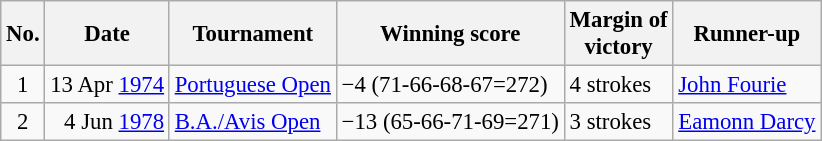<table class="wikitable" style="font-size:95%;">
<tr>
<th>No.</th>
<th>Date</th>
<th>Tournament</th>
<th>Winning score</th>
<th>Margin of<br>victory</th>
<th>Runner-up</th>
</tr>
<tr>
<td align=center>1</td>
<td align=right>13 Apr <a href='#'>1974</a></td>
<td><a href='#'>Portuguese Open</a></td>
<td>−4 (71-66-68-67=272)</td>
<td>4 strokes</td>
<td> <a href='#'>John Fourie</a></td>
</tr>
<tr>
<td align=center>2</td>
<td align=right>4 Jun <a href='#'>1978</a></td>
<td><a href='#'>B.A./Avis Open</a></td>
<td>−13 (65-66-71-69=271)</td>
<td>3 strokes</td>
<td> <a href='#'>Eamonn Darcy</a></td>
</tr>
</table>
